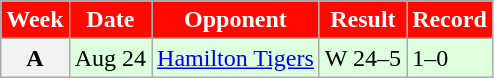<table class="wikitable sortable">
<tr>
<th style="background:#FF0800;color:white;">Week</th>
<th style="background:#FF0800;color:white;">Date</th>
<th style="background:#FF0800;color:white;">Opponent</th>
<th style="background:#FF0800;color:white;">Result</th>
<th style="background:#FF0800;color:white;">Record</th>
</tr>
<tr style="background:#ddffdd">
<th>A</th>
<td>Aug 24</td>
<td><a href='#'>Hamilton Tigers</a></td>
<td>W 24–5</td>
<td>1–0</td>
</tr>
</table>
